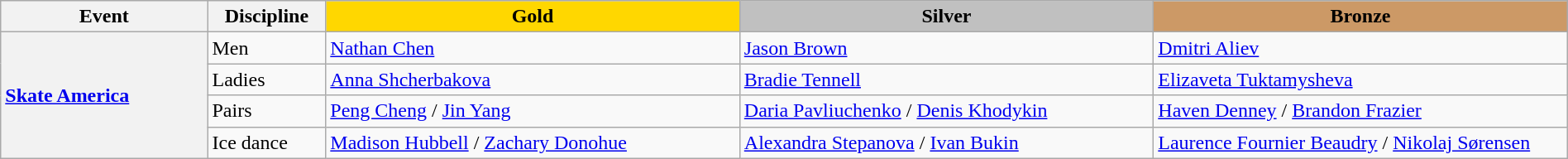<table class="wikitable unsortable" style="text-align:left; width:100%;">
<tr>
<th scope="col" style="width:10%">Event</th>
<th scope="col" style="width:5%">Discipline</th>
<td scope="col" style="text-align:center; width:20%; background:gold"><strong>Gold</strong></td>
<td scope="col" style="text-align:center; width:20%; background:silver"><strong>Silver</strong></td>
<td scope="col" style="text-align:center; width:20%; background:#c96"><strong>Bronze</strong></td>
</tr>
<tr>
<th scope="row" style="text-align:left" rowspan="4"> <a href='#'>Skate America</a></th>
<td>Men</td>
<td> <a href='#'>Nathan Chen</a></td>
<td> <a href='#'>Jason Brown</a></td>
<td> <a href='#'>Dmitri Aliev</a></td>
</tr>
<tr>
<td>Ladies</td>
<td> <a href='#'>Anna Shcherbakova</a></td>
<td> <a href='#'>Bradie Tennell</a></td>
<td> <a href='#'>Elizaveta Tuktamysheva</a></td>
</tr>
<tr>
<td>Pairs</td>
<td> <a href='#'>Peng Cheng</a> / <a href='#'>Jin Yang</a></td>
<td> <a href='#'>Daria Pavliuchenko</a> / <a href='#'>Denis Khodykin</a></td>
<td> <a href='#'>Haven Denney</a> / <a href='#'>Brandon Frazier</a></td>
</tr>
<tr>
<td>Ice dance</td>
<td> <a href='#'>Madison Hubbell</a> / <a href='#'>Zachary Donohue</a></td>
<td> <a href='#'>Alexandra Stepanova</a> / <a href='#'>Ivan Bukin</a></td>
<td> <a href='#'>Laurence Fournier Beaudry</a> / <a href='#'>Nikolaj Sørensen</a></td>
</tr>
</table>
